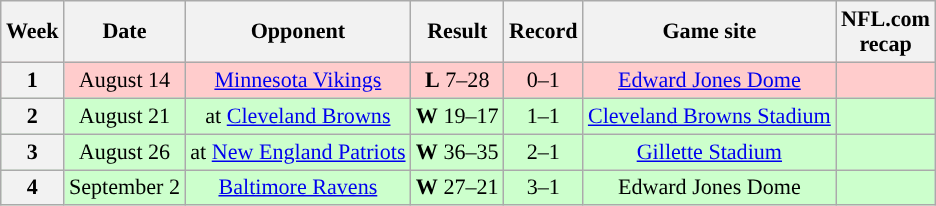<table class="wikitable" align="center" style="font-size: 92%">
<tr>
<th>Week</th>
<th>Date</th>
<th>Opponent</th>
<th>Result</th>
<th>Record</th>
<th>Game site</th>
<th>NFL.com<br>recap</th>
</tr>
<tr style="background:#fcc;">
<th>1</th>
<td style="text-align:center;">August 14</td>
<td style="text-align:center;"><a href='#'>Minnesota Vikings</a></td>
<td style="text-align:center;"><strong>L</strong> 7–28</td>
<td style="text-align:center;">0–1</td>
<td style="text-align:center;"><a href='#'>Edward Jones Dome</a></td>
<td style="text-align:center;"></td>
</tr>
<tr style="background:#cfc;">
<th>2</th>
<td style="text-align:center;">August 21</td>
<td style="text-align:center;">at <a href='#'>Cleveland Browns</a></td>
<td style="text-align:center;"><strong>W</strong> 19–17</td>
<td style="text-align:center;">1–1</td>
<td style="text-align:center;"><a href='#'>Cleveland Browns Stadium</a></td>
<td style="text-align:center;"></td>
</tr>
<tr style="background:#cfc;">
<th>3</th>
<td style="text-align:center;">August 26</td>
<td style="text-align:center;">at <a href='#'>New England Patriots</a></td>
<td style="text-align:center;"><strong>W</strong> 36–35</td>
<td style="text-align:center;">2–1</td>
<td style="text-align:center;"><a href='#'>Gillette Stadium</a></td>
<td style="text-align:center;"></td>
</tr>
<tr style="background:#cfc;">
<th>4</th>
<td style="text-align:center;">September 2</td>
<td style="text-align:center;"><a href='#'>Baltimore Ravens</a></td>
<td style="text-align:center;"><strong>W</strong> 27–21</td>
<td style="text-align:center;">3–1</td>
<td style="text-align:center;">Edward Jones Dome</td>
<td style="text-align:center;"></td>
</tr>
</table>
